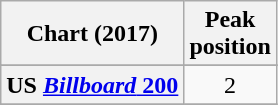<table class="wikitable plainrowheaders" style="text-align:center">
<tr>
<th scope="col">Chart (2017)</th>
<th scope="col">Peak<br> position</th>
</tr>
<tr>
</tr>
<tr>
<th scope="row">US <a href='#'><em>Billboard</em> 200</a></th>
<td>2</td>
</tr>
<tr>
</tr>
</table>
